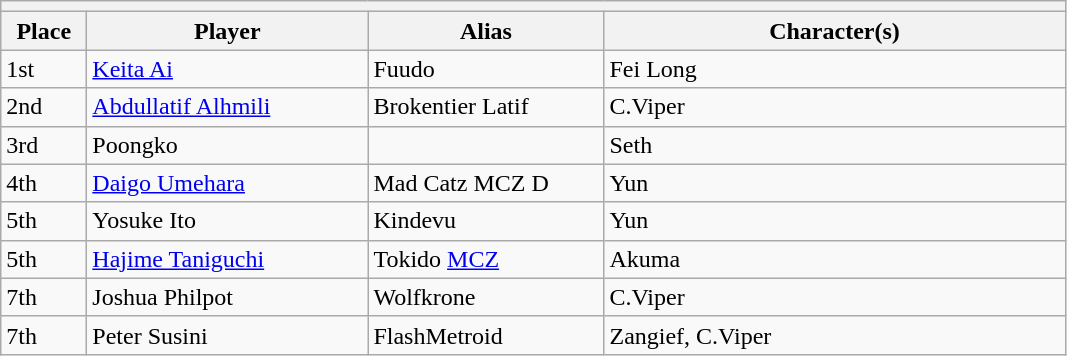<table class="wikitable">
<tr>
<th colspan=4></th>
</tr>
<tr>
<th style="width:50px;">Place</th>
<th style="width:180px;">Player</th>
<th style="width:150px;">Alias</th>
<th style="width:300px;">Character(s)</th>
</tr>
<tr>
<td>1st</td>
<td> <a href='#'>Keita Ai</a></td>
<td>Fuudo</td>
<td>Fei Long</td>
</tr>
<tr>
<td>2nd</td>
<td> <a href='#'>Abdullatif Alhmili</a></td>
<td>Brokentier Latif</td>
<td>C.Viper</td>
</tr>
<tr>
<td>3rd</td>
<td> Poongko</td>
<td></td>
<td>Seth</td>
</tr>
<tr>
<td>4th</td>
<td> <a href='#'>Daigo Umehara</a></td>
<td>Mad Catz MCZ D</td>
<td>Yun</td>
</tr>
<tr>
<td>5th</td>
<td> Yosuke Ito</td>
<td>Kindevu</td>
<td>Yun</td>
</tr>
<tr>
<td>5th</td>
<td> <a href='#'>Hajime Taniguchi</a></td>
<td>Tokido <a href='#'>MCZ</a></td>
<td>Akuma</td>
</tr>
<tr>
<td>7th</td>
<td> Joshua Philpot</td>
<td>Wolfkrone</td>
<td>C.Viper</td>
</tr>
<tr>
<td>7th</td>
<td> Peter Susini</td>
<td>FlashMetroid</td>
<td>Zangief, C.Viper</td>
</tr>
</table>
